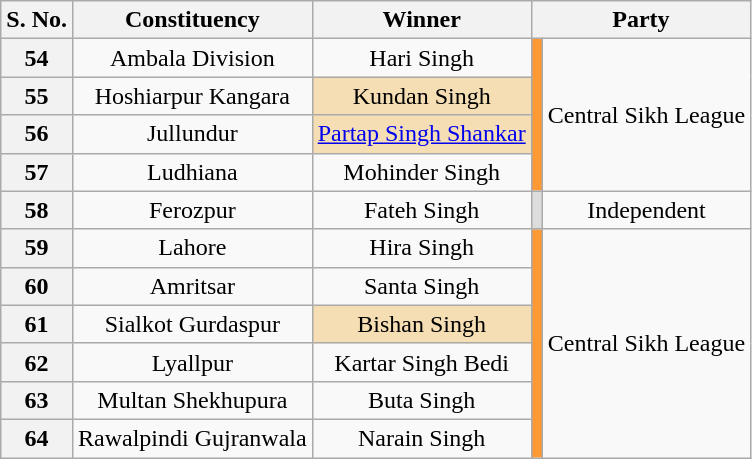<table class="wikitable" style="text-align:center">
<tr>
<th>S. No.</th>
<th>Constituency</th>
<th>Winner</th>
<th colspan=2>Party</th>
</tr>
<tr>
<th>54</th>
<td>Ambala Division</td>
<td>Hari Singh</td>
<td bgcolor=#FF9933 rowspan=4></td>
<td rowspan=4>Central Sikh League</td>
</tr>
<tr>
<th>55</th>
<td>Hoshiarpur Kangara</td>
<td bgcolor=wheat>Kundan Singh</td>
</tr>
<tr>
<th>56</th>
<td>Jullundur</td>
<td bgcolor=wheat><a href='#'>Partap Singh Shankar</a></td>
</tr>
<tr>
<th>57</th>
<td>Ludhiana</td>
<td>Mohinder Singh</td>
</tr>
<tr>
<th>58</th>
<td>Ferozpur</td>
<td>Fateh Singh</td>
<td bgcolor=#DDDDDD></td>
<td>Independent</td>
</tr>
<tr>
<th>59</th>
<td>Lahore</td>
<td>Hira Singh</td>
<td bgcolor=#FF9933 rowspan=6></td>
<td rowspan=6>Central Sikh League</td>
</tr>
<tr>
<th>60</th>
<td>Amritsar</td>
<td>Santa Singh</td>
</tr>
<tr>
<th>61</th>
<td>Sialkot Gurdaspur</td>
<td bgcolor=wheat>Bishan Singh</td>
</tr>
<tr>
<th>62</th>
<td>Lyallpur</td>
<td>Kartar Singh Bedi</td>
</tr>
<tr>
<th>63</th>
<td>Multan Shekhupura</td>
<td>Buta Singh</td>
</tr>
<tr>
<th>64</th>
<td>Rawalpindi Gujranwala</td>
<td>Narain Singh</td>
</tr>
</table>
